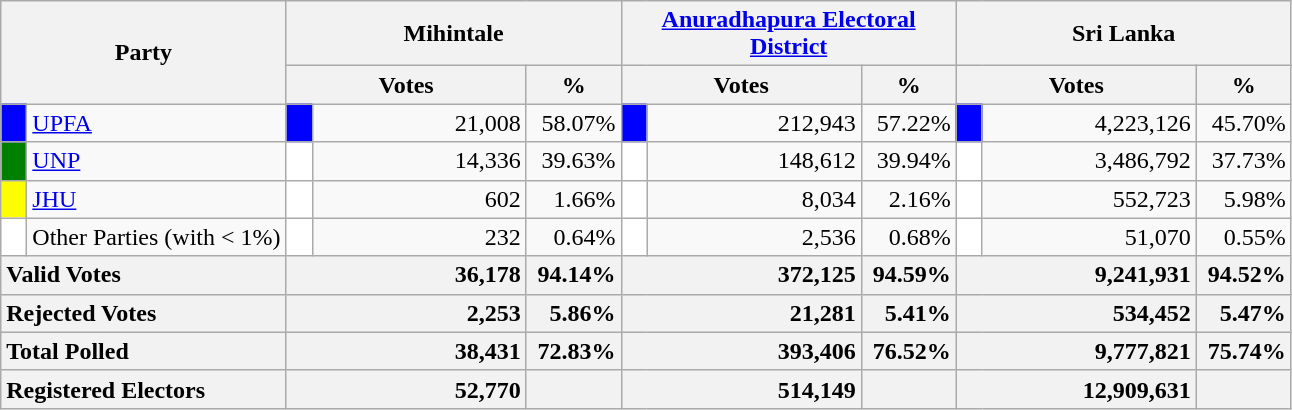<table class="wikitable">
<tr>
<th colspan="2" width="144px"rowspan="2">Party</th>
<th colspan="3" width="216px">Mihintale</th>
<th colspan="3" width="216px"><a href='#'>Anuradhapura Electoral District</a></th>
<th colspan="3" width="216px">Sri Lanka</th>
</tr>
<tr>
<th colspan="2" width="144px">Votes</th>
<th>%</th>
<th colspan="2" width="144px">Votes</th>
<th>%</th>
<th colspan="2" width="144px">Votes</th>
<th>%</th>
</tr>
<tr>
<td style="background-color:blue;" width="10px"></td>
<td style="text-align:left;"><a href='#'>UPFA</a></td>
<td style="background-color:blue;" width="10px"></td>
<td style="text-align:right;">21,008</td>
<td style="text-align:right;">58.07%</td>
<td style="background-color:blue;" width="10px"></td>
<td style="text-align:right;">212,943</td>
<td style="text-align:right;">57.22%</td>
<td style="background-color:blue;" width="10px"></td>
<td style="text-align:right;">4,223,126</td>
<td style="text-align:right;">45.70%</td>
</tr>
<tr>
<td style="background-color:green;" width="10px"></td>
<td style="text-align:left;"><a href='#'>UNP</a></td>
<td style="background-color:white;" width="10px"></td>
<td style="text-align:right;">14,336</td>
<td style="text-align:right;">39.63%</td>
<td style="background-color:white;" width="10px"></td>
<td style="text-align:right;">148,612</td>
<td style="text-align:right;">39.94%</td>
<td style="background-color:white;" width="10px"></td>
<td style="text-align:right;">3,486,792</td>
<td style="text-align:right;">37.73%</td>
</tr>
<tr>
<td style="background-color:yellow;" width="10px"></td>
<td style="text-align:left;"><a href='#'>JHU</a></td>
<td style="background-color:white;" width="10px"></td>
<td style="text-align:right;">602</td>
<td style="text-align:right;">1.66%</td>
<td style="background-color:white;" width="10px"></td>
<td style="text-align:right;">8,034</td>
<td style="text-align:right;">2.16%</td>
<td style="background-color:white;" width="10px"></td>
<td style="text-align:right;">552,723</td>
<td style="text-align:right;">5.98%</td>
</tr>
<tr>
<td style="background-color:white;" width="10px"></td>
<td style="text-align:left;">Other Parties (with < 1%)</td>
<td style="background-color:white;" width="10px"></td>
<td style="text-align:right;">232</td>
<td style="text-align:right;">0.64%</td>
<td style="background-color:white;" width="10px"></td>
<td style="text-align:right;">2,536</td>
<td style="text-align:right;">0.68%</td>
<td style="background-color:white;" width="10px"></td>
<td style="text-align:right;">51,070</td>
<td style="text-align:right;">0.55%</td>
</tr>
<tr>
<th colspan="2" width="144px"style="text-align:left;">Valid Votes</th>
<th style="text-align:right;"colspan="2" width="144px">36,178</th>
<th style="text-align:right;">94.14%</th>
<th style="text-align:right;"colspan="2" width="144px">372,125</th>
<th style="text-align:right;">94.59%</th>
<th style="text-align:right;"colspan="2" width="144px">9,241,931</th>
<th style="text-align:right;">94.52%</th>
</tr>
<tr>
<th colspan="2" width="144px"style="text-align:left;">Rejected Votes</th>
<th style="text-align:right;"colspan="2" width="144px">2,253</th>
<th style="text-align:right;">5.86%</th>
<th style="text-align:right;"colspan="2" width="144px">21,281</th>
<th style="text-align:right;">5.41%</th>
<th style="text-align:right;"colspan="2" width="144px">534,452</th>
<th style="text-align:right;">5.47%</th>
</tr>
<tr>
<th colspan="2" width="144px"style="text-align:left;">Total Polled</th>
<th style="text-align:right;"colspan="2" width="144px">38,431</th>
<th style="text-align:right;">72.83%</th>
<th style="text-align:right;"colspan="2" width="144px">393,406</th>
<th style="text-align:right;">76.52%</th>
<th style="text-align:right;"colspan="2" width="144px">9,777,821</th>
<th style="text-align:right;">75.74%</th>
</tr>
<tr>
<th colspan="2" width="144px"style="text-align:left;">Registered Electors</th>
<th style="text-align:right;"colspan="2" width="144px">52,770</th>
<th></th>
<th style="text-align:right;"colspan="2" width="144px">514,149</th>
<th></th>
<th style="text-align:right;"colspan="2" width="144px">12,909,631</th>
<th></th>
</tr>
</table>
